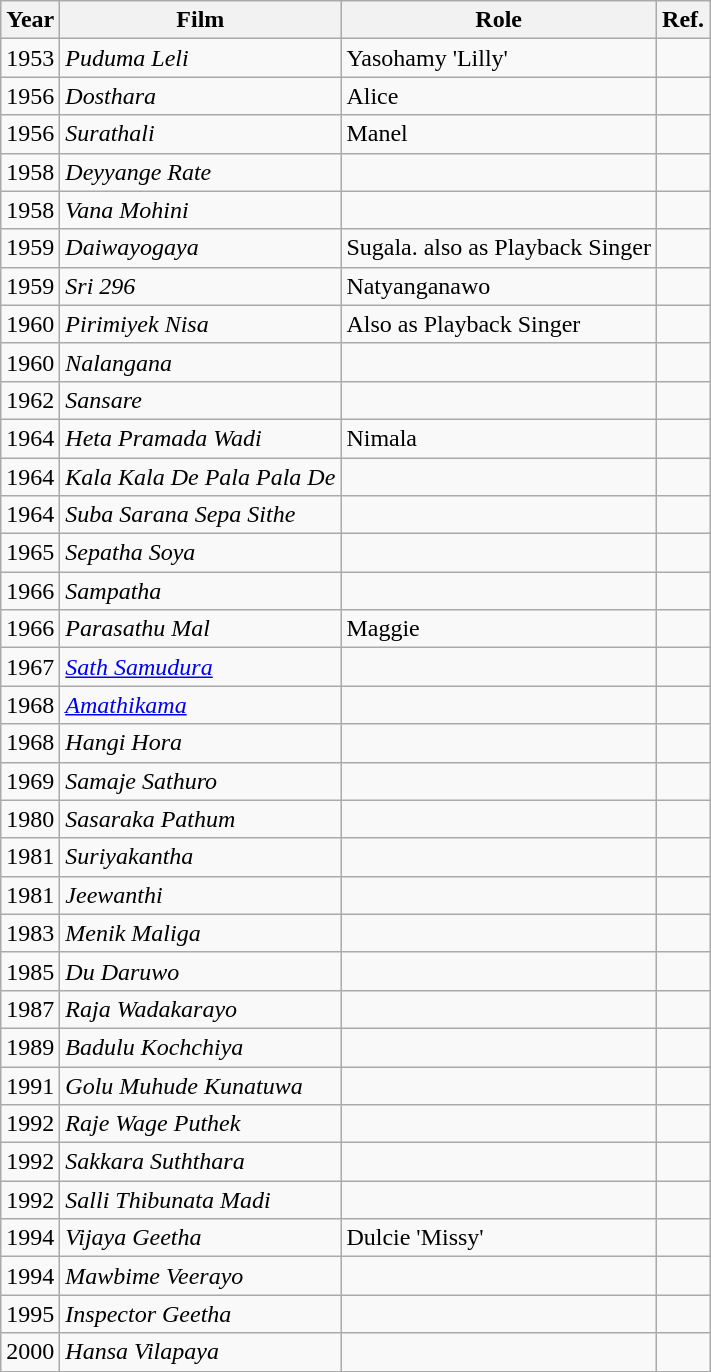<table class="wikitable">
<tr>
<th>Year</th>
<th>Film</th>
<th>Role</th>
<th>Ref.</th>
</tr>
<tr>
<td>1953</td>
<td><em>Puduma Leli</em></td>
<td>Yasohamy 'Lilly'</td>
<td></td>
</tr>
<tr>
<td>1956</td>
<td><em>Dosthara</em></td>
<td>Alice</td>
<td></td>
</tr>
<tr>
<td>1956</td>
<td><em>Surathali</em></td>
<td>Manel</td>
<td></td>
</tr>
<tr>
<td>1958</td>
<td><em>Deyyange Rate</em></td>
<td></td>
<td></td>
</tr>
<tr>
<td>1958</td>
<td><em>Vana Mohini</em></td>
<td></td>
<td></td>
</tr>
<tr>
<td>1959</td>
<td><em>Daiwayogaya</em></td>
<td>Sugala. also as Playback Singer</td>
<td></td>
</tr>
<tr>
<td>1959</td>
<td><em>Sri 296</em></td>
<td>Natyanganawo</td>
<td></td>
</tr>
<tr>
<td>1960</td>
<td><em>Pirimiyek Nisa</em></td>
<td>Also as Playback Singer</td>
<td></td>
</tr>
<tr>
<td>1960</td>
<td><em>Nalangana</em></td>
<td></td>
<td></td>
</tr>
<tr>
<td>1962</td>
<td><em>Sansare</em></td>
<td></td>
<td></td>
</tr>
<tr>
<td>1964</td>
<td><em>Heta Pramada Wadi</em></td>
<td>Nimala</td>
<td></td>
</tr>
<tr>
<td>1964</td>
<td><em>Kala Kala De Pala Pala De</em></td>
<td></td>
<td></td>
</tr>
<tr>
<td>1964</td>
<td><em>Suba Sarana Sepa Sithe</em></td>
<td></td>
<td></td>
</tr>
<tr>
<td>1965</td>
<td><em>Sepatha Soya</em></td>
<td></td>
<td></td>
</tr>
<tr>
<td>1966</td>
<td><em>Sampatha</em></td>
<td></td>
<td></td>
</tr>
<tr>
<td>1966</td>
<td><em>Parasathu Mal</em></td>
<td>Maggie</td>
<td></td>
</tr>
<tr>
<td>1967</td>
<td><em><a href='#'>Sath Samudura</a></em></td>
<td></td>
<td></td>
</tr>
<tr>
<td>1968</td>
<td><em><a href='#'>Amathikama</a></em></td>
<td></td>
<td></td>
</tr>
<tr>
<td>1968</td>
<td><em>Hangi Hora</em></td>
<td></td>
<td></td>
</tr>
<tr>
<td>1969</td>
<td><em>Samaje Sathuro</em></td>
<td></td>
<td></td>
</tr>
<tr>
<td>1980</td>
<td><em>Sasaraka Pathum</em></td>
<td></td>
<td></td>
</tr>
<tr>
<td>1981</td>
<td><em>Suriyakantha</em></td>
<td></td>
<td></td>
</tr>
<tr>
<td>1981</td>
<td><em>Jeewanthi</em></td>
<td></td>
<td></td>
</tr>
<tr>
<td>1983</td>
<td><em>Menik Maliga</em></td>
<td></td>
<td></td>
</tr>
<tr>
<td>1985</td>
<td><em>Du Daruwo</em></td>
<td></td>
<td></td>
</tr>
<tr>
<td>1987</td>
<td><em>Raja Wadakarayo</em></td>
<td></td>
<td></td>
</tr>
<tr>
<td>1989</td>
<td><em>Badulu Kochchiya</em></td>
<td></td>
<td></td>
</tr>
<tr>
<td>1991</td>
<td><em>Golu Muhude Kunatuwa</em></td>
<td></td>
<td></td>
</tr>
<tr>
<td>1992</td>
<td><em>Raje Wage Puthek</em></td>
<td></td>
<td></td>
</tr>
<tr>
<td>1992</td>
<td><em>Sakkara Suththara</em></td>
<td></td>
<td></td>
</tr>
<tr>
<td>1992</td>
<td><em>Salli Thibunata Madi</em></td>
<td></td>
<td></td>
</tr>
<tr>
<td>1994</td>
<td><em>Vijaya Geetha</em></td>
<td>Dulcie 'Missy'</td>
<td></td>
</tr>
<tr>
<td>1994</td>
<td><em>Mawbime Veerayo</em></td>
<td></td>
<td></td>
</tr>
<tr>
<td>1995</td>
<td><em>Inspector Geetha</em></td>
<td></td>
<td></td>
</tr>
<tr>
<td>2000</td>
<td><em>Hansa Vilapaya</em></td>
<td></td>
<td></td>
</tr>
</table>
